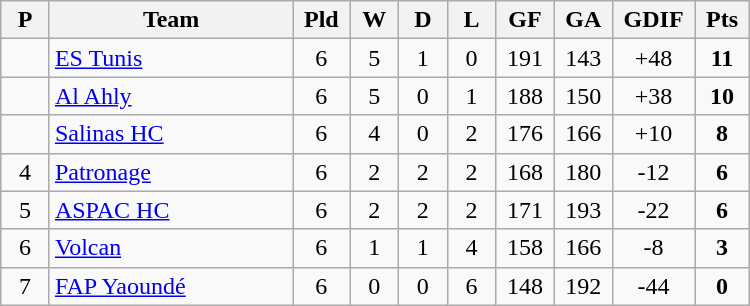<table class=wikitable style="text-align:center" width=500>
<tr>
<th width=5%>P</th>
<th width=25%>Team</th>
<th width=5%>Pld</th>
<th width=5%>W</th>
<th width=5%>D</th>
<th width=5%>L</th>
<th width=5%>GF</th>
<th width=5%>GA</th>
<th width=5%>GDIF</th>
<th width=5%>Pts</th>
</tr>
<tr>
<td></td>
<td align="left"> <a href='#'>ES Tunis</a></td>
<td>6</td>
<td>5</td>
<td>1</td>
<td>0</td>
<td>191</td>
<td>143</td>
<td>+48</td>
<td><strong>11</strong></td>
</tr>
<tr>
<td></td>
<td align="left"> <a href='#'>Al Ahly</a></td>
<td>6</td>
<td>5</td>
<td>0</td>
<td>1</td>
<td>188</td>
<td>150</td>
<td>+38</td>
<td><strong>10</strong></td>
</tr>
<tr>
<td></td>
<td align="left"> <a href='#'>Salinas HC</a></td>
<td>6</td>
<td>4</td>
<td>0</td>
<td>2</td>
<td>176</td>
<td>166</td>
<td>+10</td>
<td><strong>8</strong></td>
</tr>
<tr>
<td>4</td>
<td align="left"> <a href='#'>Patronage</a></td>
<td>6</td>
<td>2</td>
<td>2</td>
<td>2</td>
<td>168</td>
<td>180</td>
<td>-12</td>
<td><strong>6</strong></td>
</tr>
<tr>
<td>5</td>
<td align="left"> <a href='#'>ASPAC HC</a></td>
<td>6</td>
<td>2</td>
<td>2</td>
<td>2</td>
<td>171</td>
<td>193</td>
<td>-22</td>
<td><strong>6</strong></td>
</tr>
<tr>
<td>6</td>
<td align="left"> <a href='#'>Volcan</a></td>
<td>6</td>
<td>1</td>
<td>1</td>
<td>4</td>
<td>158</td>
<td>166</td>
<td>-8</td>
<td><strong>3</strong></td>
</tr>
<tr>
<td>7</td>
<td align="left"> <a href='#'>FAP Yaoundé</a></td>
<td>6</td>
<td>0</td>
<td>0</td>
<td>6</td>
<td>148</td>
<td>192</td>
<td>-44</td>
<td><strong>0</strong></td>
</tr>
</table>
